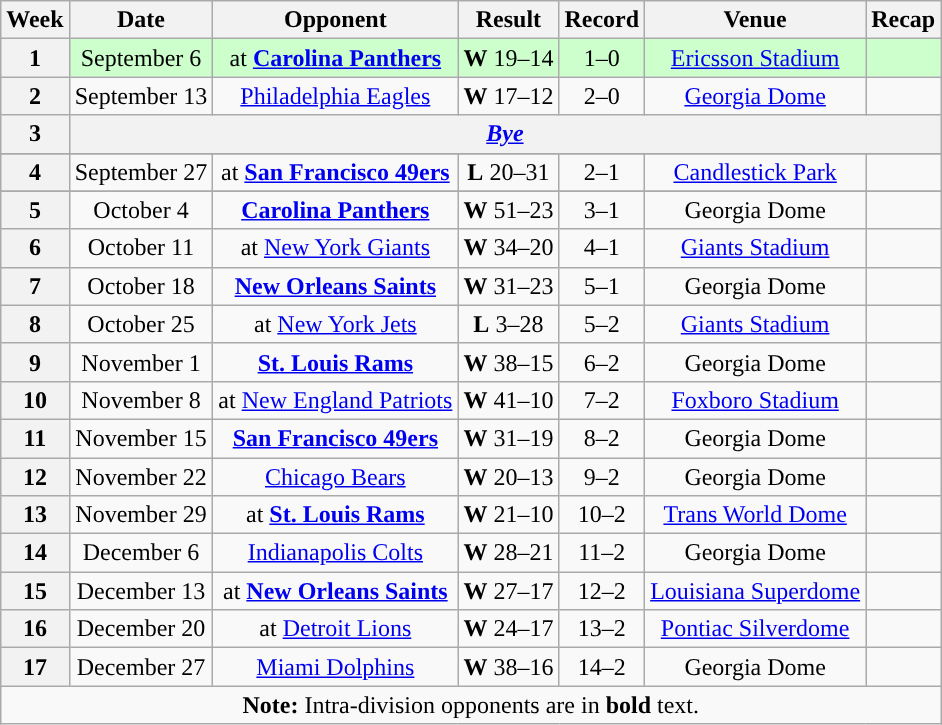<table class="wikitable" style="text-align:center">
<tr>
<th>Week</th>
<th>Date</th>
<th>Opponent</th>
<th>Result</th>
<th>Record</th>
<th>Venue</th>
<th>Recap</th>
</tr>
<tr style="background: #cfc;">
<th>1</th>
<td>September 6</td>
<td>at <strong><a href='#'>Carolina Panthers</a></strong></td>
<td><strong>W</strong> 19–14</td>
<td>1–0</td>
<td><a href='#'>Ericsson Stadium</a></td>
<td></td>
</tr>
<tr -style="background: #cfc;">
<th>2</th>
<td>September 13</td>
<td><a href='#'>Philadelphia Eagles</a></td>
<td><strong>W</strong> 17–12</td>
<td>2–0</td>
<td><a href='#'>Georgia Dome</a></td>
<td></td>
</tr>
<tr>
<th>3</th>
<th colspan="7"><em><a href='#'>Bye</a></em></th>
</tr>
<tr>
</tr>
<tr -style="background: #fcc;">
<th>4</th>
<td>September 27</td>
<td>at <strong><a href='#'>San Francisco 49ers</a></strong></td>
<td><strong>L</strong> 20–31</td>
<td>2–1</td>
<td><a href='#'>Candlestick Park</a></td>
<td></td>
</tr>
<tr>
</tr>
<tr -style="background: #cfc;">
<th>5</th>
<td>October 4</td>
<td><strong><a href='#'>Carolina Panthers</a></strong></td>
<td><strong>W</strong> 51–23</td>
<td>3–1</td>
<td>Georgia Dome</td>
<td></td>
</tr>
<tr -style="background: #cfc;">
<th>6</th>
<td>October 11</td>
<td>at <a href='#'>New York Giants</a></td>
<td><strong>W</strong> 34–20</td>
<td>4–1</td>
<td><a href='#'>Giants Stadium</a></td>
<td></td>
</tr>
<tr -style="background: #cfc;">
<th>7</th>
<td>October 18</td>
<td><strong><a href='#'>New Orleans Saints</a></strong></td>
<td><strong>W</strong> 31–23</td>
<td>5–1</td>
<td>Georgia Dome</td>
<td></td>
</tr>
<tr -style="background: #fcc;">
<th>8</th>
<td>October 25</td>
<td>at <a href='#'>New York Jets</a></td>
<td><strong>L</strong> 3–28</td>
<td>5–2</td>
<td><a href='#'>Giants Stadium</a></td>
<td></td>
</tr>
<tr -style="background: #cfc">
<th>9</th>
<td>November 1</td>
<td><strong><a href='#'>St. Louis Rams</a></strong></td>
<td><strong>W</strong> 38–15</td>
<td>6–2</td>
<td>Georgia Dome</td>
<td></td>
</tr>
<tr -style="background: #cfc;">
<th>10</th>
<td>November 8</td>
<td>at <a href='#'>New England Patriots</a></td>
<td><strong>W</strong> 41–10</td>
<td>7–2</td>
<td><a href='#'>Foxboro Stadium</a></td>
<td></td>
</tr>
<tr -style="background: #cfc;">
<th>11</th>
<td>November 15</td>
<td><strong><a href='#'>San Francisco 49ers</a></strong></td>
<td><strong>W</strong> 31–19</td>
<td>8–2</td>
<td>Georgia Dome</td>
<td></td>
</tr>
<tr -style="background: #cfc;">
<th>12</th>
<td>November 22</td>
<td><a href='#'>Chicago Bears</a></td>
<td><strong>W</strong> 20–13</td>
<td>9–2</td>
<td>Georgia Dome</td>
<td></td>
</tr>
<tr -style="background: #cfc;">
<th>13</th>
<td>November 29</td>
<td>at <strong><a href='#'>St. Louis Rams</a></strong></td>
<td><strong>W</strong> 21–10</td>
<td>10–2</td>
<td><a href='#'>Trans World Dome</a></td>
<td></td>
</tr>
<tr -style="background: #cfc;">
<th>14</th>
<td>December 6</td>
<td><a href='#'>Indianapolis Colts</a></td>
<td><strong>W</strong> 28–21</td>
<td>11–2</td>
<td>Georgia Dome</td>
<td></td>
</tr>
<tr -style="background: #cfc;">
<th>15</th>
<td>December 13</td>
<td>at <strong><a href='#'>New Orleans Saints</a></strong></td>
<td><strong>W</strong> 27–17</td>
<td>12–2</td>
<td><a href='#'>Louisiana Superdome</a></td>
<td></td>
</tr>
<tr -style="background: #cfc;">
<th>16</th>
<td>December 20</td>
<td>at <a href='#'>Detroit Lions</a></td>
<td><strong>W</strong> 24–17</td>
<td>13–2</td>
<td><a href='#'>Pontiac Silverdome</a></td>
<td></td>
</tr>
<tr -style="background: #cfc;">
<th>17</th>
<td>December 27</td>
<td><a href='#'>Miami Dolphins</a></td>
<td><strong>W</strong> 38–16</td>
<td>14–2</td>
<td>Georgia Dome</td>
<td></td>
</tr>
<tr>
<td colspan="8"><strong>Note:</strong> Intra-division opponents are in <strong>bold</strong> text.</td>
</tr>
</table>
